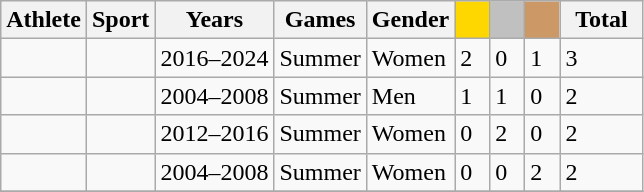<table class="wikitable sortable">
<tr>
<th>Athlete</th>
<th>Sport</th>
<th>Years</th>
<th>Games</th>
<th>Gender</th>
<th style="background-color:gold; width:1.0em; font-weight:bold;"></th>
<th style="background-color:silver; width:1.0em; font-weight:bold;"></th>
<th style="background-color:#cc9966; width:1.0em; font-weight:bold;"></th>
<th style="width:3.0em;">Total</th>
</tr>
<tr>
<td></td>
<td></td>
<td>2016–2024</td>
<td>Summer</td>
<td>Women</td>
<td>2</td>
<td>0</td>
<td>1</td>
<td>3</td>
</tr>
<tr>
<td></td>
<td></td>
<td>2004–2008</td>
<td>Summer</td>
<td>Men</td>
<td>1</td>
<td>1</td>
<td>0</td>
<td>2</td>
</tr>
<tr>
<td></td>
<td></td>
<td>2012–2016</td>
<td>Summer</td>
<td>Women</td>
<td>0</td>
<td>2</td>
<td>0</td>
<td>2</td>
</tr>
<tr>
<td></td>
<td></td>
<td>2004–2008</td>
<td>Summer</td>
<td>Women</td>
<td>0</td>
<td>0</td>
<td>2</td>
<td>2</td>
</tr>
<tr>
</tr>
</table>
